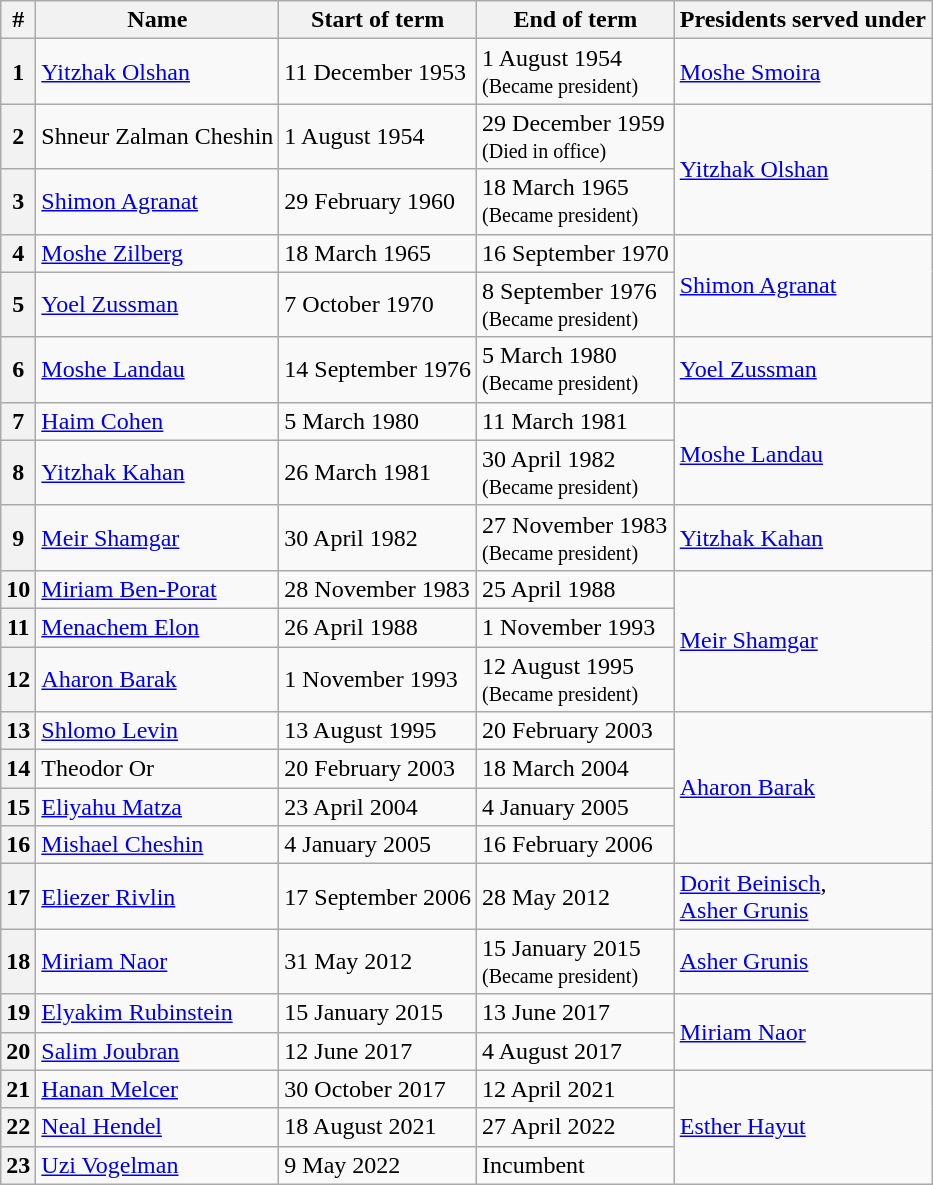<table class="wikitable">
<tr>
<th>#</th>
<th>Name</th>
<th>Start of term</th>
<th>End of term</th>
<th>Presidents served under</th>
</tr>
<tr>
<th>1</th>
<td><a href='#'>Yitzhak Olshan</a></td>
<td>11 December 1953</td>
<td>1 August 1954<br><small>(Became president)</small></td>
<td><a href='#'>Moshe Smoira</a></td>
</tr>
<tr>
<th>2</th>
<td>Shneur Zalman Cheshin</td>
<td>1 August 1954</td>
<td>29 December 1959<br><small>(Died in office)</small></td>
<td rowspan="2"><a href='#'>Yitzhak Olshan</a></td>
</tr>
<tr>
<th>3</th>
<td><a href='#'>Shimon Agranat</a></td>
<td>29 February 1960</td>
<td>18 March 1965<br><small>(Became president)</small></td>
</tr>
<tr>
<th>4</th>
<td><a href='#'>Moshe Zilberg</a></td>
<td>18 March 1965</td>
<td>16 September 1970</td>
<td rowspan="2"><a href='#'>Shimon Agranat</a></td>
</tr>
<tr>
<th>5</th>
<td><a href='#'>Yoel Zussman</a></td>
<td>7 October 1970</td>
<td>8 September 1976<br><small>(Became president)</small></td>
</tr>
<tr>
<th>6</th>
<td><a href='#'>Moshe Landau</a></td>
<td>14 September 1976</td>
<td>5 March 1980<br><small>(Became president)</small></td>
<td><a href='#'>Yoel Zussman</a></td>
</tr>
<tr>
<th>7</th>
<td><a href='#'>Haim Cohen</a></td>
<td>5 March 1980</td>
<td>11 March 1981</td>
<td rowspan="2"><a href='#'>Moshe Landau</a></td>
</tr>
<tr>
<th>8</th>
<td><a href='#'>Yitzhak Kahan</a></td>
<td>26 March 1981</td>
<td>30 April 1982<br><small>(Became president)</small></td>
</tr>
<tr>
<th>9</th>
<td><a href='#'>Meir Shamgar</a></td>
<td>30 April 1982</td>
<td>27 November 1983<br><small>(Became president)</small></td>
<td><a href='#'>Yitzhak Kahan</a></td>
</tr>
<tr>
<th>10</th>
<td><a href='#'>Miriam Ben-Porat</a></td>
<td>28 November 1983</td>
<td>25 April 1988</td>
<td rowspan="3"><a href='#'>Meir Shamgar</a></td>
</tr>
<tr>
<th>11</th>
<td><a href='#'>Menachem Elon</a></td>
<td>26 April 1988</td>
<td>1 November 1993</td>
</tr>
<tr>
<th>12</th>
<td><a href='#'>Aharon Barak</a></td>
<td>1 November 1993</td>
<td>12 August 1995<br><small>(Became president)</small></td>
</tr>
<tr>
<th>13</th>
<td><a href='#'>Shlomo Levin</a></td>
<td>13 August 1995</td>
<td>20 February 2003</td>
<td rowspan="4"><a href='#'>Aharon Barak</a></td>
</tr>
<tr>
<th>14</th>
<td>Theodor Or</td>
<td>20 February 2003</td>
<td>18 March 2004</td>
</tr>
<tr>
<th>15</th>
<td><a href='#'>Eliyahu Matza</a></td>
<td>23 April 2004</td>
<td>4 January 2005</td>
</tr>
<tr>
<th>16</th>
<td><a href='#'>Mishael Cheshin</a></td>
<td>4 January 2005</td>
<td>16 February 2006</td>
</tr>
<tr>
<th>17</th>
<td><a href='#'>Eliezer Rivlin</a></td>
<td>17 September 2006</td>
<td>28 May 2012</td>
<td><a href='#'>Dorit Beinisch</a>,<br><a href='#'>Asher Grunis</a></td>
</tr>
<tr>
<th>18</th>
<td><a href='#'>Miriam Naor</a></td>
<td>31 May 2012</td>
<td>15 January 2015<br><small>(Became president)</small></td>
<td><a href='#'>Asher Grunis</a></td>
</tr>
<tr>
<th>19</th>
<td><a href='#'>Elyakim Rubinstein</a></td>
<td>15 January 2015</td>
<td>13 June 2017</td>
<td rowspan="2"><a href='#'>Miriam Naor</a></td>
</tr>
<tr>
<th>20</th>
<td><a href='#'>Salim Joubran</a></td>
<td>12 June 2017</td>
<td>4 August 2017</td>
</tr>
<tr>
<th>21</th>
<td><a href='#'>Hanan Melcer</a></td>
<td>30 October 2017</td>
<td>12 April 2021</td>
<td rowspan="3"><a href='#'>Esther Hayut</a></td>
</tr>
<tr>
<th>22</th>
<td><a href='#'>Neal Hendel</a></td>
<td>18 August 2021</td>
<td>27 April 2022</td>
</tr>
<tr>
<th>23</th>
<td><a href='#'>Uzi Vogelman</a></td>
<td>9 May 2022</td>
<td>Incumbent</td>
</tr>
</table>
